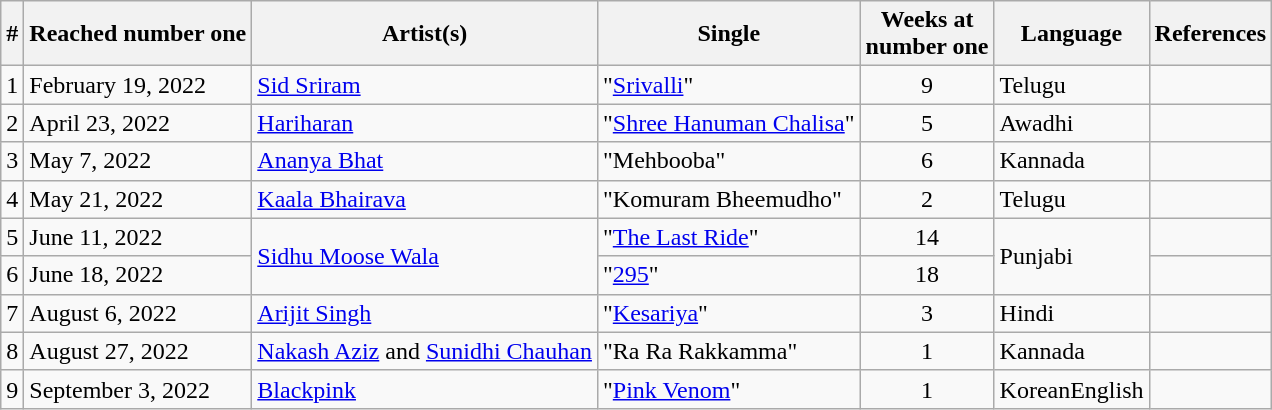<table class="wikitable">
<tr>
<th>#</th>
<th>Reached number one</th>
<th>Artist(s)</th>
<th>Single</th>
<th>Weeks at<br>number one</th>
<th>Language</th>
<th>References</th>
</tr>
<tr>
<td>1</td>
<td>February 19, 2022</td>
<td><a href='#'>Sid Sriram</a></td>
<td>"<a href='#'>Srivalli</a>"</td>
<td align="center">9</td>
<td>Telugu</td>
<td align="center"></td>
</tr>
<tr>
<td>2</td>
<td>April 23, 2022</td>
<td><a href='#'>Hariharan</a></td>
<td>"<a href='#'>Shree Hanuman Chalisa</a>"</td>
<td align="center">5</td>
<td>Awadhi</td>
<td align="center"></td>
</tr>
<tr>
<td>3</td>
<td>May 7, 2022</td>
<td><a href='#'>Ananya Bhat</a></td>
<td>"Mehbooba"</td>
<td align="center">6</td>
<td>Kannada</td>
<td align="center"></td>
</tr>
<tr>
<td>4</td>
<td>May 21, 2022</td>
<td><a href='#'>Kaala Bhairava</a></td>
<td>"Komuram Bheemudho"</td>
<td align="center">2</td>
<td>Telugu</td>
<td align="center"></td>
</tr>
<tr>
<td>5</td>
<td>June 11, 2022</td>
<td rowspan="2"><a href='#'>Sidhu Moose Wala</a></td>
<td>"<a href='#'>The Last Ride</a>"</td>
<td align="center">14</td>
<td rowspan="2">Punjabi</td>
<td align="center"></td>
</tr>
<tr>
<td>6</td>
<td>June 18, 2022</td>
<td>"<a href='#'>295</a>"</td>
<td align="center">18</td>
<td align="center"></td>
</tr>
<tr>
<td>7</td>
<td>August 6, 2022</td>
<td><a href='#'>Arijit Singh</a></td>
<td>"<a href='#'>Kesariya</a>"</td>
<td align="center">3</td>
<td>Hindi</td>
<td align="center"></td>
</tr>
<tr>
<td>8</td>
<td>August 27, 2022</td>
<td><a href='#'>Nakash Aziz</a> and <a href='#'>Sunidhi Chauhan</a></td>
<td>"Ra Ra Rakkamma"</td>
<td align="center">1</td>
<td>Kannada</td>
<td align="center"></td>
</tr>
<tr>
<td>9</td>
<td>September 3, 2022</td>
<td><a href='#'>Blackpink</a></td>
<td>"<a href='#'>Pink Venom</a>"</td>
<td align="center">1</td>
<td>KoreanEnglish</td>
<td align="center"></td>
</tr>
</table>
